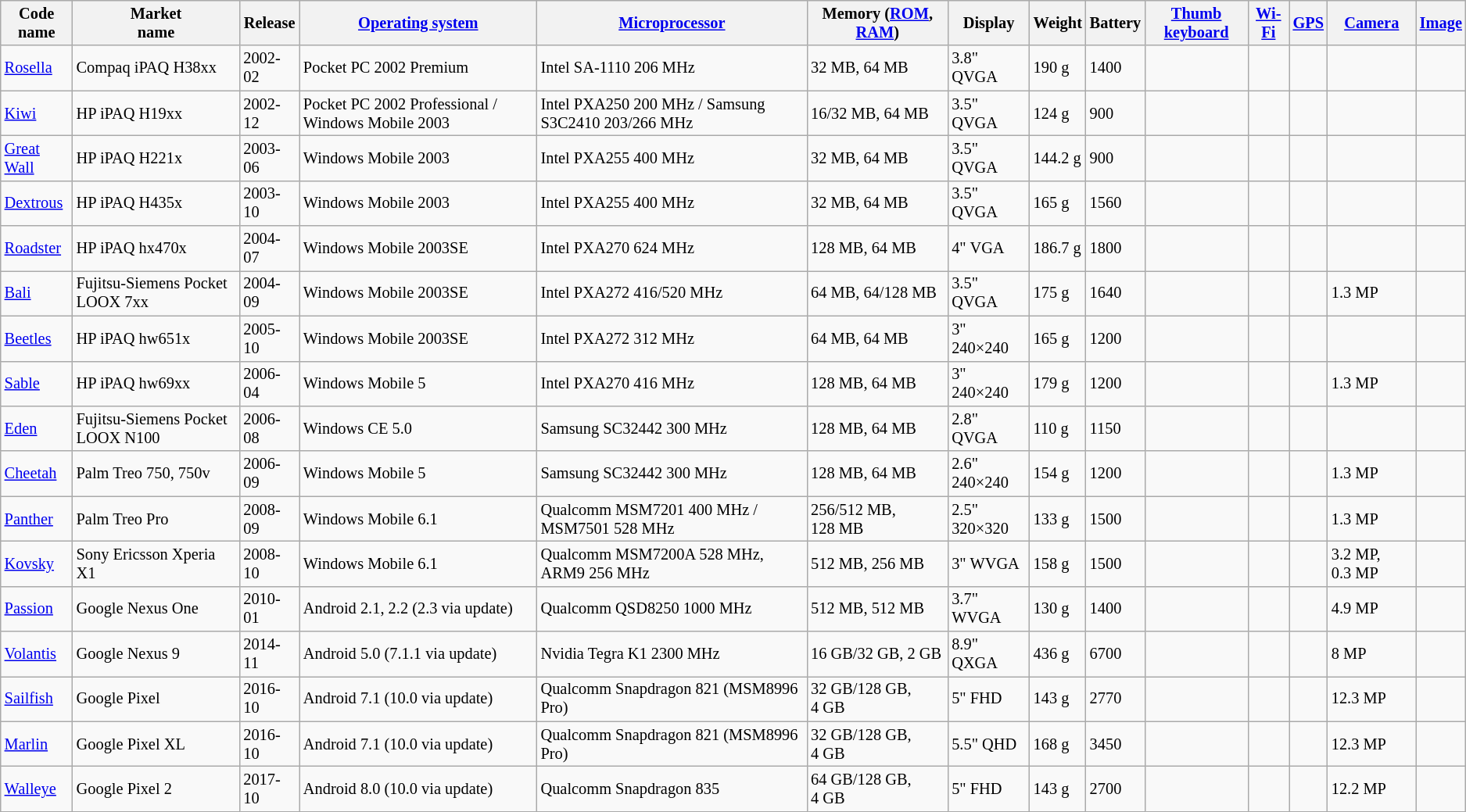<table class="wikitable sortable" style="font-size: 85%;">
<tr>
<th>Code<br>name</th>
<th>Market<br>name</th>
<th>Release</th>
<th><a href='#'>Operating system</a></th>
<th><a href='#'>Microprocessor</a></th>
<th>Memory (<a href='#'>ROM</a>, <a href='#'>RAM</a>)</th>
<th>Display</th>
<th>Weight</th>
<th>Battery</th>
<th><a href='#'>Thumb keyboard</a></th>
<th><a href='#'>Wi-Fi</a></th>
<th><a href='#'>GPS</a></th>
<th><a href='#'>Camera</a></th>
<th><a href='#'>Image</a></th>
</tr>
<tr>
<td><a href='#'>Rosella</a></td>
<td>Compaq iPAQ H38xx</td>
<td>2002-02</td>
<td>Pocket PC 2002 Premium</td>
<td>Intel SA-1110 206 MHz</td>
<td>32 MB, 64 MB</td>
<td>3.8" QVGA</td>
<td>190 g</td>
<td>1400</td>
<td></td>
<td></td>
<td></td>
<td></td>
<td></td>
</tr>
<tr>
<td><a href='#'>Kiwi</a></td>
<td>HP iPAQ H19xx</td>
<td>2002-12</td>
<td>Pocket PC 2002 Professional / Windows Mobile 2003</td>
<td>Intel PXA250 200 MHz / Samsung S3C2410 203/266 MHz</td>
<td>16/32 MB, 64 MB</td>
<td>3.5" QVGA</td>
<td>124 g</td>
<td>900</td>
<td></td>
<td></td>
<td></td>
<td></td>
<td></td>
</tr>
<tr>
<td><a href='#'>Great Wall</a></td>
<td>HP iPAQ H221x</td>
<td>2003-06</td>
<td>Windows Mobile 2003</td>
<td>Intel PXA255 400 MHz</td>
<td>32 MB, 64 MB</td>
<td>3.5" QVGA</td>
<td>144.2 g</td>
<td>900</td>
<td></td>
<td></td>
<td></td>
<td></td>
<td></td>
</tr>
<tr>
<td><a href='#'>Dextrous</a></td>
<td>HP iPAQ H435x</td>
<td>2003-10</td>
<td>Windows Mobile 2003</td>
<td>Intel PXA255 400 MHz</td>
<td>32 MB, 64 MB</td>
<td>3.5" QVGA</td>
<td>165 g</td>
<td>1560</td>
<td></td>
<td></td>
<td></td>
<td></td>
<td></td>
</tr>
<tr>
<td><a href='#'>Roadster</a></td>
<td>HP iPAQ hx470x</td>
<td>2004-07</td>
<td>Windows Mobile 2003SE</td>
<td>Intel PXA270 624 MHz</td>
<td>128 MB, 64 MB</td>
<td>4" VGA</td>
<td>186.7 g</td>
<td>1800</td>
<td></td>
<td></td>
<td></td>
<td></td>
<td></td>
</tr>
<tr>
<td><a href='#'>Bali</a></td>
<td>Fujitsu-Siemens Pocket LOOX 7xx</td>
<td>2004-09</td>
<td>Windows Mobile 2003SE</td>
<td>Intel PXA272 416/520 MHz</td>
<td>64 MB, 64/128 MB</td>
<td>3.5" QVGA</td>
<td>175 g</td>
<td>1640</td>
<td></td>
<td></td>
<td></td>
<td>1.3 MP</td>
<td></td>
</tr>
<tr>
<td><a href='#'>Beetles</a></td>
<td>HP iPAQ hw651x</td>
<td>2005-10</td>
<td>Windows Mobile 2003SE</td>
<td>Intel PXA272 312 MHz</td>
<td>64 MB, 64 MB</td>
<td>3" 240×240</td>
<td>165 g</td>
<td>1200</td>
<td></td>
<td></td>
<td></td>
<td></td>
<td></td>
</tr>
<tr>
<td><a href='#'>Sable</a></td>
<td>HP iPAQ hw69xx</td>
<td>2006-04</td>
<td>Windows Mobile 5</td>
<td>Intel PXA270 416 MHz</td>
<td>128 MB, 64 MB</td>
<td>3" 240×240</td>
<td>179 g</td>
<td>1200</td>
<td></td>
<td></td>
<td></td>
<td>1.3 MP</td>
<td></td>
</tr>
<tr>
<td><a href='#'>Eden</a></td>
<td>Fujitsu-Siemens Pocket LOOX N100</td>
<td>2006-08</td>
<td>Windows CE 5.0</td>
<td>Samsung SC32442 300 MHz</td>
<td>128 MB, 64 MB</td>
<td>2.8" QVGA</td>
<td>110 g</td>
<td>1150</td>
<td></td>
<td></td>
<td></td>
<td></td>
<td></td>
</tr>
<tr>
<td><a href='#'>Cheetah</a></td>
<td>Palm Treo 750, 750v</td>
<td>2006-09</td>
<td>Windows Mobile 5</td>
<td>Samsung SC32442 300 MHz</td>
<td>128 MB, 64 MB</td>
<td>2.6" 240×240</td>
<td>154 g</td>
<td>1200</td>
<td></td>
<td></td>
<td></td>
<td>1.3 MP</td>
<td></td>
</tr>
<tr>
<td><a href='#'>Panther</a></td>
<td>Palm Treo Pro</td>
<td>2008-09</td>
<td>Windows Mobile 6.1</td>
<td>Qualcomm MSM7201 400 MHz / MSM7501 528 MHz</td>
<td>256/512 MB, 128 MB</td>
<td>2.5" 320×320</td>
<td>133 g</td>
<td>1500</td>
<td></td>
<td></td>
<td></td>
<td>1.3 MP</td>
<td></td>
</tr>
<tr>
<td><a href='#'>Kovsky</a></td>
<td>Sony Ericsson Xperia X1</td>
<td>2008-10</td>
<td>Windows Mobile 6.1</td>
<td>Qualcomm MSM7200A 528 MHz, ARM9 256 MHz</td>
<td>512 MB, 256 MB</td>
<td>3" WVGA</td>
<td>158 g</td>
<td>1500</td>
<td></td>
<td></td>
<td></td>
<td>3.2 MP, 0.3 MP</td>
<td></td>
</tr>
<tr>
<td><a href='#'>Passion</a></td>
<td>Google Nexus One</td>
<td>2010-01</td>
<td>Android 2.1, 2.2 (2.3 via update)</td>
<td>Qualcomm QSD8250 1000 MHz</td>
<td>512 MB, 512 MB</td>
<td>3.7" WVGA</td>
<td>130 g</td>
<td>1400</td>
<td></td>
<td></td>
<td></td>
<td>4.9 MP</td>
<td></td>
</tr>
<tr>
<td><a href='#'>Volantis</a></td>
<td>Google Nexus 9</td>
<td>2014-11</td>
<td>Android 5.0 (7.1.1 via update)</td>
<td>Nvidia Tegra K1 2300 MHz</td>
<td>16 GB/32 GB, 2 GB</td>
<td>8.9" QXGA</td>
<td>436 g</td>
<td>6700</td>
<td></td>
<td></td>
<td></td>
<td>8 MP</td>
<td></td>
</tr>
<tr>
<td><a href='#'>Sailfish</a></td>
<td>Google Pixel</td>
<td>2016-10</td>
<td>Android 7.1 (10.0 via update)</td>
<td>Qualcomm Snapdragon 821 (MSM8996 Pro)</td>
<td>32 GB/128 GB, 4 GB</td>
<td>5" FHD</td>
<td>143 g</td>
<td>2770</td>
<td></td>
<td></td>
<td></td>
<td>12.3 MP</td>
<td></td>
</tr>
<tr>
<td><a href='#'>Marlin</a></td>
<td>Google Pixel XL</td>
<td>2016-10</td>
<td>Android 7.1 (10.0 via update)</td>
<td>Qualcomm Snapdragon 821 (MSM8996 Pro)</td>
<td>32 GB/128 GB, 4 GB</td>
<td>5.5" QHD</td>
<td>168 g</td>
<td>3450</td>
<td></td>
<td></td>
<td></td>
<td>12.3 MP</td>
<td></td>
</tr>
<tr>
<td><a href='#'>Walleye</a></td>
<td>Google Pixel 2</td>
<td>2017-10</td>
<td>Android 8.0 (10.0 via update)</td>
<td>Qualcomm Snapdragon 835</td>
<td>64 GB/128 GB, 4 GB</td>
<td>5" FHD</td>
<td>143 g</td>
<td>2700</td>
<td></td>
<td></td>
<td></td>
<td>12.2 MP</td>
<td></td>
</tr>
</table>
